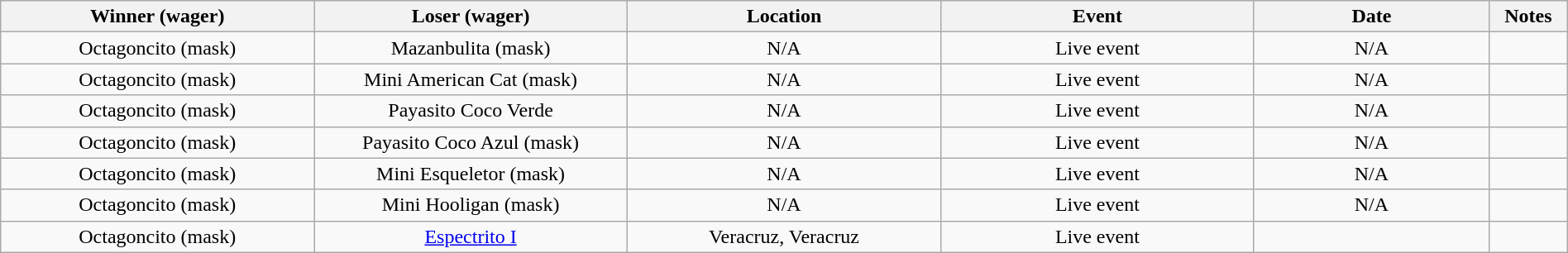<table class="wikitable sortable" width=100%  style="text-align: center">
<tr>
<th width=20% scope="col">Winner (wager)</th>
<th width=20% scope="col">Loser (wager)</th>
<th width=20% scope="col">Location</th>
<th width=20% scope="col">Event</th>
<th width=15% scope="col">Date</th>
<th class="unsortable" width=5% scope="col">Notes</th>
</tr>
<tr>
<td>Octagoncito (mask)</td>
<td>Mazanbulita (mask)</td>
<td>N/A</td>
<td>Live event</td>
<td>N/A</td>
<td></td>
</tr>
<tr>
<td>Octagoncito (mask)</td>
<td>Mini American Cat (mask)</td>
<td>N/A</td>
<td>Live event</td>
<td>N/A</td>
<td></td>
</tr>
<tr>
<td>Octagoncito (mask)</td>
<td>Payasito Coco Verde</td>
<td>N/A</td>
<td>Live event</td>
<td>N/A</td>
<td></td>
</tr>
<tr>
<td>Octagoncito (mask)</td>
<td>Payasito Coco Azul (mask)</td>
<td>N/A</td>
<td>Live event</td>
<td>N/A</td>
<td></td>
</tr>
<tr>
<td>Octagoncito (mask)</td>
<td>Mini Esqueletor (mask)</td>
<td>N/A</td>
<td>Live event</td>
<td>N/A</td>
<td></td>
</tr>
<tr>
<td>Octagoncito (mask)</td>
<td>Mini Hooligan (mask)</td>
<td>N/A</td>
<td>Live event</td>
<td>N/A</td>
<td></td>
</tr>
<tr>
<td>Octagoncito (mask)</td>
<td><a href='#'>Espectrito I</a></td>
<td>Veracruz, Veracruz</td>
<td>Live event</td>
<td></td>
<td></td>
</tr>
</table>
